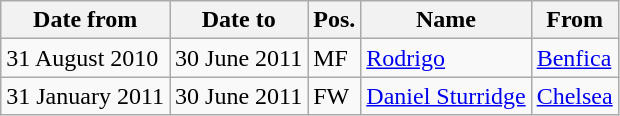<table class="wikitable">
<tr>
<th>Date from</th>
<th>Date to</th>
<th>Pos.</th>
<th>Name</th>
<th>From</th>
</tr>
<tr>
<td>31 August 2010</td>
<td>30 June 2011</td>
<td>MF</td>
<td><a href='#'>Rodrigo</a></td>
<td><a href='#'>Benfica</a></td>
</tr>
<tr>
<td>31 January 2011</td>
<td>30 June 2011</td>
<td>FW</td>
<td><a href='#'>Daniel Sturridge</a></td>
<td><a href='#'>Chelsea</a></td>
</tr>
</table>
